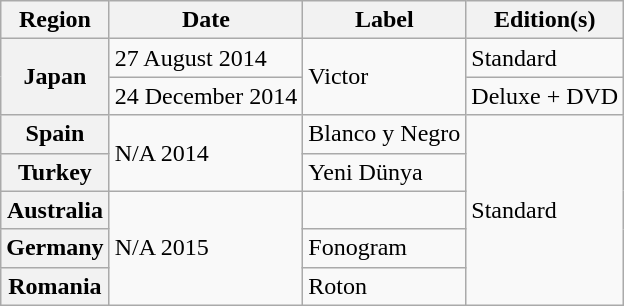<table class="wikitable plainrowheaders">
<tr>
<th>Region</th>
<th>Date</th>
<th>Label</th>
<th>Edition(s)</th>
</tr>
<tr>
<th scope="row" rowspan="2">Japan</th>
<td>27 August 2014</td>
<td rowspan="2">Victor</td>
<td>Standard</td>
</tr>
<tr>
<td>24 December 2014</td>
<td>Deluxe + DVD</td>
</tr>
<tr>
<th scope="row">Spain</th>
<td rowspan="2">N/A 2014</td>
<td>Blanco y Negro</td>
<td rowspan="5">Standard</td>
</tr>
<tr>
<th scope="row">Turkey</th>
<td>Yeni Dünya</td>
</tr>
<tr>
<th scope="row">Australia</th>
<td rowspan="3">N/A 2015</td>
<td></td>
</tr>
<tr>
<th scope="row">Germany</th>
<td>Fonogram</td>
</tr>
<tr>
<th scope="row">Romania</th>
<td>Roton</td>
</tr>
</table>
